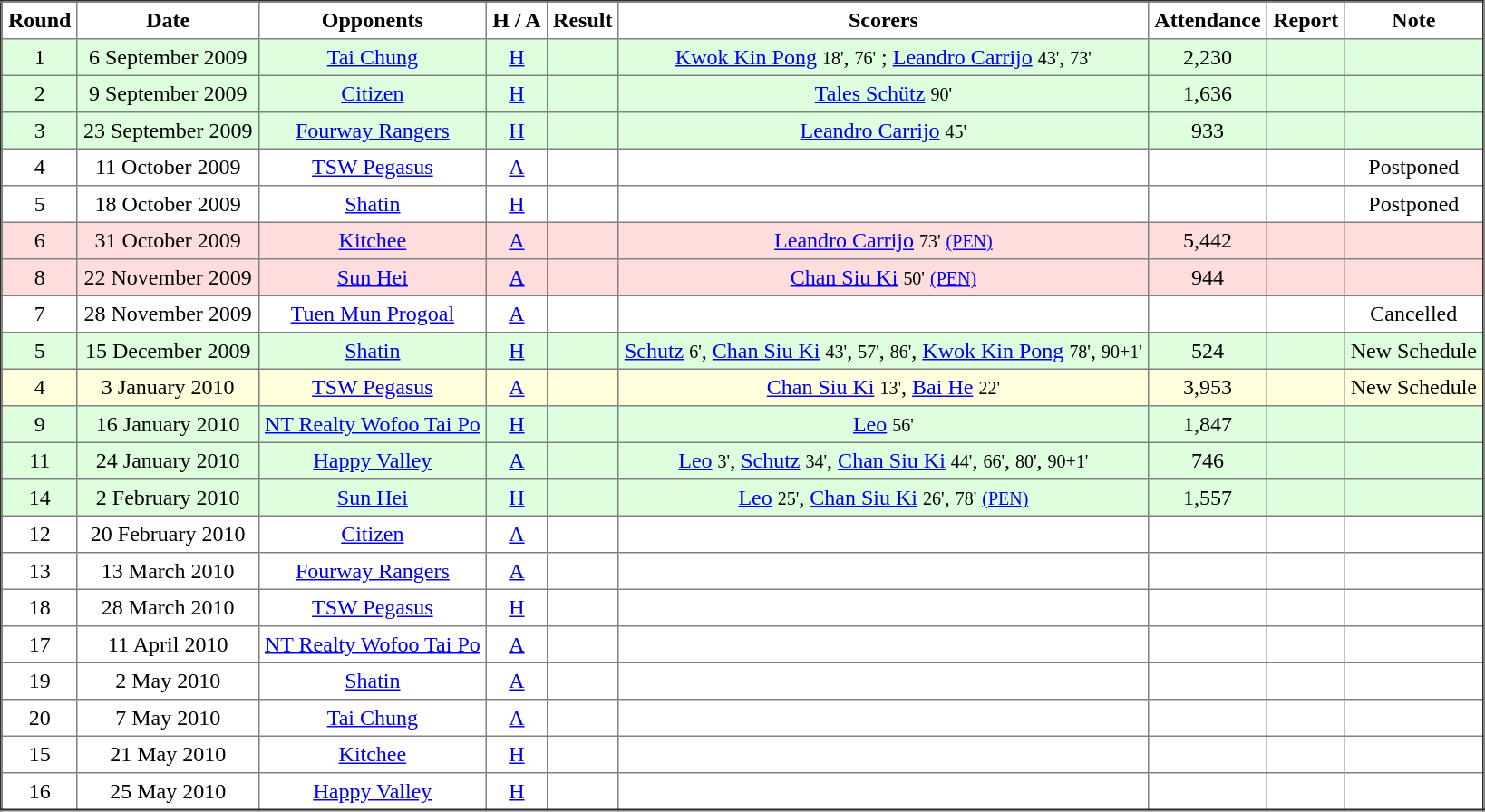<table border="2" cellpadding="4" style="border-collapse:collapse; text-align:center;">
<tr>
<th><strong>Round</strong></th>
<th><strong>Date</strong></th>
<th><strong>Opponents</strong></th>
<th><strong>H / A</strong></th>
<th><strong>Result</strong></th>
<th><strong>Scorers</strong></th>
<th><strong>Attendance</strong></th>
<th><strong>Report</strong></th>
<th><strong>Note</strong></th>
</tr>
<tr bgcolor="#ddffdd">
<td>1</td>
<td>6 September 2009</td>
<td><a href='#'>Tai Chung</a></td>
<td><a href='#'>H</a></td>
<td></td>
<td><a href='#'>Kwok Kin Pong</a> <small>18'</small>, <small>76'</small> ; <a href='#'>Leandro Carrijo</a> <small>43'</small>, <small>73'</small></td>
<td>2,230</td>
<td></td>
<td></td>
</tr>
<tr bgcolor="#ddffdd">
<td>2</td>
<td>9 September 2009</td>
<td><a href='#'>Citizen</a></td>
<td><a href='#'>H</a></td>
<td></td>
<td><a href='#'>Tales Schütz</a> <small>90'</small></td>
<td>1,636</td>
<td></td>
<td></td>
</tr>
<tr bgcolor="#ddffdd">
<td>3</td>
<td>23 September 2009</td>
<td><a href='#'>Fourway Rangers</a></td>
<td><a href='#'>H</a></td>
<td></td>
<td><a href='#'>Leandro Carrijo</a> <small>45'</small></td>
<td>933</td>
<td></td>
<td></td>
</tr>
<tr>
<td>4</td>
<td>11 October 2009</td>
<td><a href='#'>TSW Pegasus</a></td>
<td><a href='#'>A</a></td>
<td></td>
<td></td>
<td></td>
<td></td>
<td>Postponed</td>
</tr>
<tr>
<td>5</td>
<td>18 October 2009</td>
<td><a href='#'>Shatin</a></td>
<td><a href='#'>H</a></td>
<td></td>
<td></td>
<td></td>
<td></td>
<td>Postponed</td>
</tr>
<tr bgcolor="#ffdddd">
<td>6</td>
<td>31 October 2009</td>
<td><a href='#'>Kitchee</a></td>
<td><a href='#'>A</a></td>
<td></td>
<td><a href='#'>Leandro Carrijo</a> <small>73'</small> <small><a href='#'>(PEN)</a></small></td>
<td>5,442</td>
<td></td>
<td></td>
</tr>
<tr bgcolor="#ffdddd">
<td>8</td>
<td>22 November 2009</td>
<td><a href='#'>Sun Hei</a></td>
<td><a href='#'>A</a></td>
<td></td>
<td><a href='#'>Chan Siu Ki</a> <small>50'</small> <small><a href='#'>(PEN)</a></small></td>
<td>944</td>
<td></td>
<td></td>
</tr>
<tr>
<td>7</td>
<td>28 November 2009</td>
<td><a href='#'>Tuen Mun Progoal</a></td>
<td><a href='#'>A</a></td>
<td></td>
<td></td>
<td></td>
<td></td>
<td>Cancelled</td>
</tr>
<tr bgcolor="#ddffdd">
<td>5</td>
<td>15 December 2009</td>
<td><a href='#'>Shatin</a></td>
<td><a href='#'>H</a></td>
<td></td>
<td><a href='#'>Schutz</a> <small>6'</small>, <a href='#'>Chan Siu Ki</a> <small>43'</small>, <small>57'</small>, <small>86'</small>, <a href='#'>Kwok Kin Pong</a> <small>78'</small>, <small>90+1'</small></td>
<td>524</td>
<td></td>
<td>New Schedule</td>
</tr>
<tr bgcolor="#ffffdd">
<td>4</td>
<td>3 January 2010</td>
<td><a href='#'>TSW Pegasus</a></td>
<td><a href='#'>A</a></td>
<td></td>
<td><a href='#'>Chan Siu Ki</a> <small>13'</small>, <a href='#'>Bai He</a> <small>22'</small></td>
<td>3,953</td>
<td></td>
<td>New Schedule</td>
</tr>
<tr bgcolor="#ddffdd">
<td>9</td>
<td>16 January 2010</td>
<td><a href='#'>NT Realty Wofoo Tai Po</a></td>
<td><a href='#'>H</a></td>
<td></td>
<td><a href='#'>Leo</a> <small>56'</small></td>
<td>1,847</td>
<td></td>
<td></td>
</tr>
<tr bgcolor="#ddffdd">
<td>11</td>
<td>24 January 2010</td>
<td><a href='#'>Happy Valley</a></td>
<td><a href='#'>A</a></td>
<td></td>
<td><a href='#'>Leo</a> <small>3'</small>, <a href='#'>Schutz</a> <small>34'</small>, <a href='#'>Chan Siu Ki</a> <small>44'</small>, <small>66'</small>, <small>80'</small>, <small>90+1'</small></td>
<td>746</td>
<td></td>
<td></td>
</tr>
<tr bgcolor="#ddffdd">
<td>14</td>
<td>2 February 2010</td>
<td><a href='#'>Sun Hei</a></td>
<td><a href='#'>H</a></td>
<td></td>
<td><a href='#'>Leo</a> <small>25'</small>, <a href='#'>Chan Siu Ki</a> <small>26'</small>, <small>78'</small> <small><a href='#'>(PEN)</a></small></td>
<td>1,557</td>
<td></td>
<td></td>
</tr>
<tr>
<td>12</td>
<td>20 February 2010</td>
<td><a href='#'>Citizen</a></td>
<td><a href='#'>A</a></td>
<td></td>
<td></td>
<td></td>
<td></td>
<td></td>
</tr>
<tr>
<td>13</td>
<td>13 March 2010</td>
<td><a href='#'>Fourway Rangers</a></td>
<td><a href='#'>A</a></td>
<td></td>
<td></td>
<td></td>
<td></td>
<td></td>
</tr>
<tr>
<td>18</td>
<td>28 March 2010</td>
<td><a href='#'>TSW Pegasus</a></td>
<td><a href='#'>H</a></td>
<td></td>
<td></td>
<td></td>
<td></td>
<td></td>
</tr>
<tr>
<td>17</td>
<td>11 April 2010</td>
<td><a href='#'>NT Realty Wofoo Tai Po</a></td>
<td><a href='#'>A</a></td>
<td></td>
<td></td>
<td></td>
<td></td>
<td></td>
</tr>
<tr>
<td>19</td>
<td>2 May 2010</td>
<td><a href='#'>Shatin</a></td>
<td><a href='#'>A</a></td>
<td></td>
<td></td>
<td></td>
<td></td>
<td></td>
</tr>
<tr>
<td>20</td>
<td>7 May 2010</td>
<td><a href='#'>Tai Chung</a></td>
<td><a href='#'>A</a></td>
<td></td>
<td></td>
<td></td>
<td></td>
<td></td>
</tr>
<tr>
<td>15</td>
<td>21 May 2010</td>
<td><a href='#'>Kitchee</a></td>
<td><a href='#'>H</a></td>
<td></td>
<td></td>
<td></td>
<td></td>
<td></td>
</tr>
<tr>
<td>16</td>
<td>25 May 2010</td>
<td><a href='#'>Happy Valley</a></td>
<td><a href='#'>H</a></td>
<td></td>
<td></td>
<td></td>
<td></td>
<td></td>
</tr>
</table>
